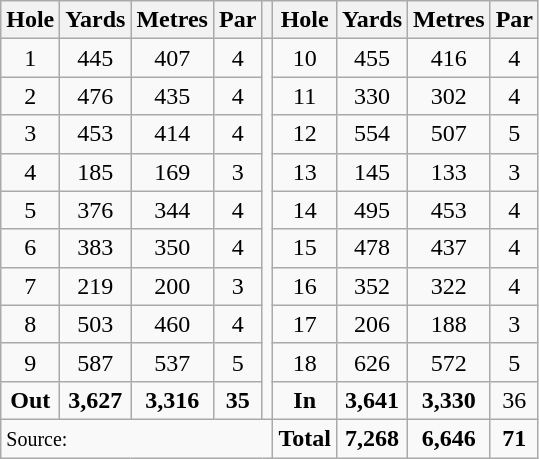<table class=wikitable>
<tr>
<th>Hole</th>
<th>Yards</th>
<th>Metres</th>
<th>Par</th>
<th></th>
<th>Hole</th>
<th>Yards</th>
<th>Metres</th>
<th>Par</th>
</tr>
<tr>
<td align=center>1</td>
<td align="center">445</td>
<td align="center">407</td>
<td align="center">4</td>
<td rowspan="10"></td>
<td align=center>10</td>
<td align="center">455</td>
<td align="center">416</td>
<td align="center">4</td>
</tr>
<tr>
<td align=center>2</td>
<td align="center">476</td>
<td align="center">435</td>
<td align="center">4</td>
<td align="center">11</td>
<td align="center">330</td>
<td align="center">302</td>
<td align="center">4</td>
</tr>
<tr>
<td align=center>3</td>
<td align="center">453</td>
<td align="center">414</td>
<td align="center">4</td>
<td align="center">12</td>
<td align="center">554</td>
<td align="center">507</td>
<td align="center">5</td>
</tr>
<tr>
<td align=center>4</td>
<td align="center">185</td>
<td align="center">169</td>
<td align="center">3</td>
<td align="center">13</td>
<td align="center">145</td>
<td align="center">133</td>
<td align="center">3</td>
</tr>
<tr>
<td align=center>5</td>
<td align="center">376</td>
<td align="center">344</td>
<td align="center">4</td>
<td align="center">14</td>
<td align="center">495</td>
<td align="center">453</td>
<td align="center">4</td>
</tr>
<tr>
<td align=center>6</td>
<td align="center">383</td>
<td align="center">350</td>
<td align="center">4</td>
<td align="center">15</td>
<td align="center">478</td>
<td align="center">437</td>
<td align="center">4</td>
</tr>
<tr>
<td align=center>7</td>
<td align="center">219</td>
<td align="center">200</td>
<td align="center">3</td>
<td align="center">16</td>
<td align="center">352</td>
<td align="center">322</td>
<td align="center">4</td>
</tr>
<tr>
<td align=center>8</td>
<td align="center">503</td>
<td align="center">460</td>
<td align="center">4</td>
<td align="center">17</td>
<td align="center">206</td>
<td align="center">188</td>
<td align="center">3</td>
</tr>
<tr>
<td align=center>9</td>
<td align="center">587</td>
<td align="center">537</td>
<td align="center">5</td>
<td align="center">18</td>
<td align="center">626</td>
<td align="center">572</td>
<td align="center">5</td>
</tr>
<tr>
<td style="text-align:center;"><strong>Out</strong></td>
<td align=center><strong>3,627</strong></td>
<td align=center><strong>3,316</strong></td>
<td align=center><strong>35</strong></td>
<td style="text-align:center;"><strong>In</strong></td>
<td align=center><strong>3,641</strong></td>
<td align=center><strong>3,330</strong></td>
<td align="center">36</td>
</tr>
<tr>
<td colspan="5"><small>Source:</small></td>
<td style="text-align:center;"><strong>Total</strong></td>
<td align=center><strong>7,268</strong></td>
<td align=center><strong>6,646</strong></td>
<td align="center"><strong>71</strong></td>
</tr>
</table>
